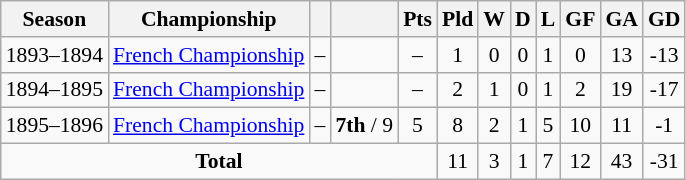<table class="wikitable" style="text-align:center; font-size:90%">
<tr>
<th>Season</th>
<th>Championship</th>
<th></th>
<th></th>
<th>Pts</th>
<th>Pld</th>
<th>W</th>
<th>D</th>
<th>L</th>
<th>GF</th>
<th>GA</th>
<th>GD</th>
</tr>
<tr>
<td>1893–1894</td>
<td><a href='#'>French Championship</a></td>
<td>–</td>
<td></td>
<td>–</td>
<td>1</td>
<td>0</td>
<td>0</td>
<td>1</td>
<td>0</td>
<td>13</td>
<td>-13</td>
</tr>
<tr>
<td>1894–1895</td>
<td><a href='#'>French Championship</a></td>
<td>–</td>
<td></td>
<td>–</td>
<td>2</td>
<td>1</td>
<td>0</td>
<td>1</td>
<td>2</td>
<td>19</td>
<td>-17</td>
</tr>
<tr>
<td>1895–1896</td>
<td><a href='#'>French Championship</a></td>
<td>–</td>
<td><strong>7th</strong> / 9</td>
<td>5</td>
<td>8</td>
<td>2</td>
<td>1</td>
<td>5</td>
<td>10</td>
<td>11</td>
<td>-1</td>
</tr>
<tr>
<td colspan="5"><strong>Total</strong></td>
<td>11</td>
<td>3</td>
<td>1</td>
<td>7</td>
<td>12</td>
<td>43</td>
<td>-31</td>
</tr>
</table>
